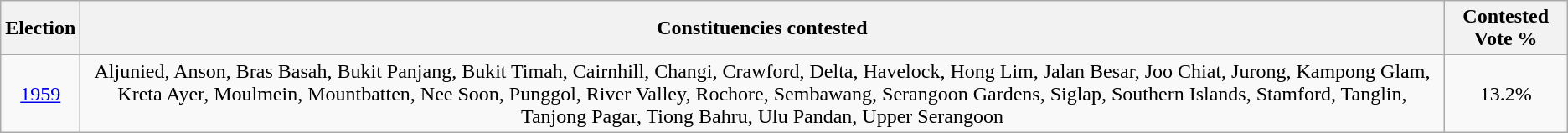<table class="wikitable" style="text-align: center">
<tr>
<th>Election</th>
<th>Constituencies contested</th>
<th>Contested Vote %</th>
</tr>
<tr>
<td><a href='#'>1959</a></td>
<td>Aljunied, Anson, Bras Basah, Bukit Panjang, Bukit Timah, Cairnhill, Changi, Crawford, Delta, Havelock, Hong Lim, Jalan Besar, Joo Chiat, Jurong, Kampong Glam, Kreta Ayer, Moulmein, Mountbatten, Nee Soon, Punggol, River Valley, Rochore, Sembawang, Serangoon Gardens, Siglap, Southern Islands, Stamford, Tanglin, Tanjong Pagar, Tiong Bahru, Ulu Pandan, Upper Serangoon</td>
<td>13.2%</td>
</tr>
</table>
